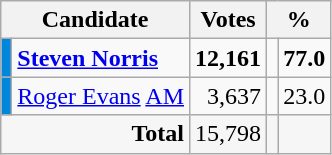<table class="wikitable">
<tr>
<th colspan="2">Candidate</th>
<th>Votes</th>
<th colspan="2">%</th>
</tr>
<tr>
<td style="background:#0087DC;"></td>
<td><strong><a href='#'>Steven Norris</a></strong></td>
<td style="text-align:right;"><strong>12,161</strong></td>
<td style="text-align:right;"></td>
<td style="text-align:right;"><strong>77.0</strong></td>
</tr>
<tr>
<td style="background:#0087DC;"></td>
<td><a href='#'>Roger Evans</a> <a href='#'>AM</a></td>
<td style="text-align:right;">3,637</td>
<td style="text-align:right;"></td>
<td style="text-align:right;">23.0</td>
</tr>
<tr style="background:#f6f6f6; text-align:right;">
<td colspan="2"><strong>Total</strong></td>
<td>15,798</td>
<td></td>
<td></td>
</tr>
</table>
